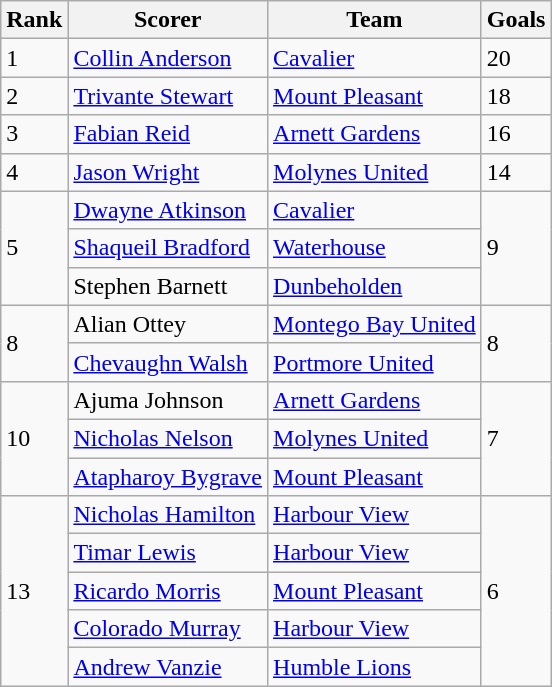<table class="wikitable">
<tr>
<th>Rank</th>
<th>Scorer</th>
<th>Team</th>
<th>Goals</th>
</tr>
<tr>
<td>1</td>
<td><a href='#'>Collin Anderson</a></td>
<td><a href='#'>Cavalier</a></td>
<td>20</td>
</tr>
<tr>
<td>2</td>
<td><a href='#'>Trivante Stewart</a></td>
<td><a href='#'>Mount Pleasant</a></td>
<td>18</td>
</tr>
<tr>
<td>3</td>
<td><a href='#'>Fabian Reid</a></td>
<td><a href='#'>Arnett Gardens</a></td>
<td>16</td>
</tr>
<tr>
<td>4</td>
<td><a href='#'>Jason Wright</a></td>
<td><a href='#'>Molynes United</a></td>
<td>14</td>
</tr>
<tr>
<td rowspan="3">5</td>
<td><a href='#'>Dwayne Atkinson</a></td>
<td><a href='#'>Cavalier</a></td>
<td rowspan="3">9</td>
</tr>
<tr>
<td><a href='#'>Shaqueil Bradford</a></td>
<td><a href='#'>Waterhouse</a></td>
</tr>
<tr>
<td>Stephen Barnett</td>
<td><a href='#'>Dunbeholden</a></td>
</tr>
<tr>
<td rowspan="2">8</td>
<td>Alian Ottey</td>
<td><a href='#'>Montego Bay United</a></td>
<td rowspan="2">8</td>
</tr>
<tr>
<td><a href='#'>Chevaughn Walsh</a></td>
<td><a href='#'>Portmore United</a></td>
</tr>
<tr>
<td rowspan="3">10</td>
<td>Ajuma Johnson</td>
<td><a href='#'>Arnett Gardens</a></td>
<td rowspan="3">7</td>
</tr>
<tr>
<td><a href='#'>Nicholas Nelson</a></td>
<td><a href='#'>Molynes United</a></td>
</tr>
<tr>
<td><a href='#'>Atapharoy Bygrave</a></td>
<td><a href='#'>Mount Pleasant</a></td>
</tr>
<tr>
<td rowspan="5">13</td>
<td><a href='#'>Nicholas Hamilton</a></td>
<td><a href='#'>Harbour View</a></td>
<td rowspan="5">6</td>
</tr>
<tr>
<td><a href='#'>Timar Lewis</a></td>
<td><a href='#'>Harbour View</a></td>
</tr>
<tr>
<td><a href='#'>Ricardo Morris</a></td>
<td><a href='#'>Mount Pleasant</a></td>
</tr>
<tr>
<td><a href='#'>Colorado Murray</a></td>
<td><a href='#'>Harbour View</a></td>
</tr>
<tr>
<td><a href='#'>Andrew Vanzie</a></td>
<td><a href='#'>Humble Lions</a></td>
</tr>
</table>
